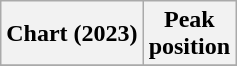<table class="wikitable plainrowheaders" style="text-align:center">
<tr>
<th scope="col">Chart (2023)</th>
<th scope="col">Peak<br>position</th>
</tr>
<tr>
</tr>
</table>
